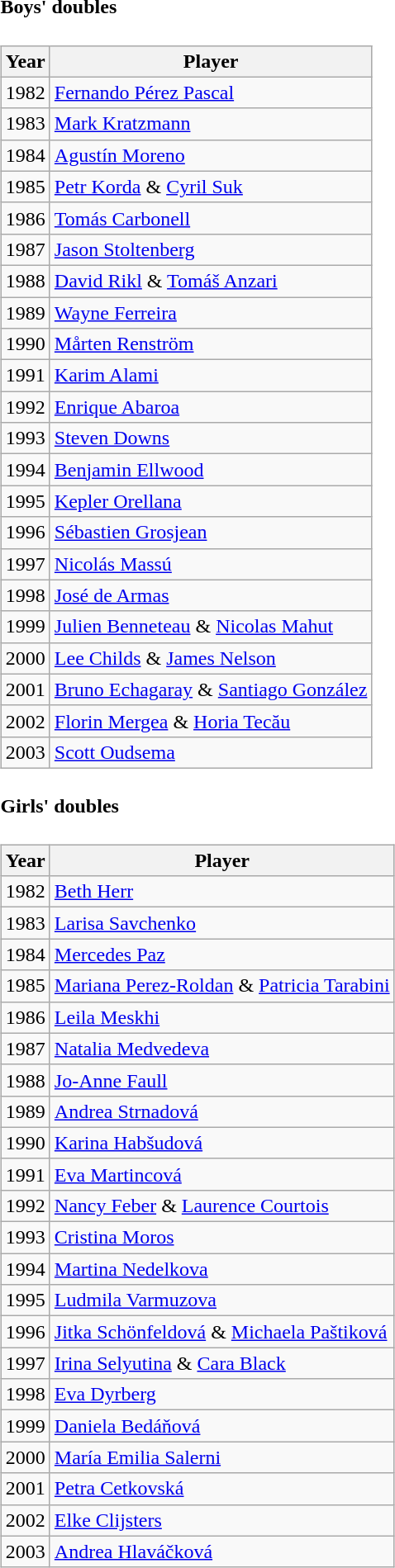<table>
<tr style="vertical-align: top;">
<td><br><h4>Boys' doubles</h4><table class="wikitable">
<tr>
<th>Year</th>
<th>Player</th>
</tr>
<tr>
<td>1982</td>
<td> <a href='#'>Fernando Pérez Pascal</a></td>
</tr>
<tr>
<td>1983</td>
<td> <a href='#'>Mark Kratzmann</a></td>
</tr>
<tr>
<td>1984</td>
<td> <a href='#'>Agustín Moreno</a></td>
</tr>
<tr>
<td>1985</td>
<td> <a href='#'>Petr Korda</a> &  <a href='#'>Cyril Suk</a></td>
</tr>
<tr>
<td>1986</td>
<td> <a href='#'>Tomás Carbonell</a></td>
</tr>
<tr>
<td>1987</td>
<td> <a href='#'>Jason Stoltenberg</a></td>
</tr>
<tr>
<td>1988</td>
<td> <a href='#'>David Rikl</a> &  <a href='#'>Tomáš Anzari</a></td>
</tr>
<tr>
<td>1989</td>
<td> <a href='#'>Wayne Ferreira</a></td>
</tr>
<tr>
<td>1990</td>
<td> <a href='#'>Mårten Renström</a></td>
</tr>
<tr>
<td>1991</td>
<td> <a href='#'>Karim Alami</a></td>
</tr>
<tr>
<td>1992</td>
<td> <a href='#'>Enrique Abaroa</a></td>
</tr>
<tr>
<td>1993</td>
<td> <a href='#'>Steven Downs</a></td>
</tr>
<tr>
<td>1994</td>
<td> <a href='#'>Benjamin Ellwood</a></td>
</tr>
<tr>
<td>1995</td>
<td> <a href='#'>Kepler Orellana</a></td>
</tr>
<tr>
<td>1996</td>
<td> <a href='#'>Sébastien Grosjean</a></td>
</tr>
<tr>
<td>1997</td>
<td> <a href='#'>Nicolás Massú</a></td>
</tr>
<tr>
<td>1998</td>
<td> <a href='#'>José de Armas</a></td>
</tr>
<tr>
<td>1999</td>
<td> <a href='#'>Julien Benneteau</a> &  <a href='#'>Nicolas Mahut</a></td>
</tr>
<tr>
<td>2000</td>
<td> <a href='#'>Lee Childs</a> &  <a href='#'>James Nelson</a></td>
</tr>
<tr>
<td>2001</td>
<td> <a href='#'>Bruno Echagaray</a> &  <a href='#'>Santiago González</a></td>
</tr>
<tr>
<td>2002</td>
<td> <a href='#'>Florin Mergea</a> &  <a href='#'>Horia Tecău</a></td>
</tr>
<tr>
<td>2003</td>
<td> <a href='#'>Scott Oudsema</a></td>
</tr>
</table>
<h4>Girls' doubles</h4><table class="wikitable">
<tr>
<th>Year</th>
<th>Player</th>
</tr>
<tr>
<td>1982</td>
<td> <a href='#'>Beth Herr</a></td>
</tr>
<tr>
<td>1983</td>
<td> <a href='#'>Larisa Savchenko</a></td>
</tr>
<tr>
<td>1984</td>
<td> <a href='#'>Mercedes Paz</a></td>
</tr>
<tr>
<td>1985</td>
<td> <a href='#'>Mariana Perez-Roldan</a> &   <a href='#'>Patricia Tarabini</a></td>
</tr>
<tr>
<td>1986</td>
<td> <a href='#'>Leila Meskhi</a></td>
</tr>
<tr>
<td>1987</td>
<td> <a href='#'>Natalia Medvedeva</a></td>
</tr>
<tr>
<td>1988</td>
<td> <a href='#'>Jo-Anne Faull</a></td>
</tr>
<tr>
<td>1989</td>
<td> <a href='#'>Andrea Strnadová</a></td>
</tr>
<tr>
<td>1990</td>
<td> <a href='#'>Karina Habšudová</a></td>
</tr>
<tr>
<td>1991</td>
<td> <a href='#'>Eva Martincová</a></td>
</tr>
<tr>
<td>1992</td>
<td> <a href='#'>Nancy Feber</a> &  <a href='#'>Laurence Courtois</a></td>
</tr>
<tr>
<td>1993</td>
<td> <a href='#'>Cristina Moros</a></td>
</tr>
<tr>
<td>1994</td>
<td> <a href='#'>Martina Nedelkova</a></td>
</tr>
<tr>
<td>1995</td>
<td> <a href='#'>Ludmila Varmuzova</a></td>
</tr>
<tr>
<td>1996</td>
<td> <a href='#'>Jitka Schönfeldová</a> &  <a href='#'>Michaela Paštiková</a></td>
</tr>
<tr>
<td>1997</td>
<td> <a href='#'>Irina Selyutina</a> &  <a href='#'>Cara Black</a></td>
</tr>
<tr>
<td>1998</td>
<td> <a href='#'>Eva Dyrberg</a></td>
</tr>
<tr>
<td>1999</td>
<td> <a href='#'>Daniela Bedáňová</a></td>
</tr>
<tr>
<td>2000</td>
<td> <a href='#'>María Emilia Salerni</a></td>
</tr>
<tr>
<td>2001</td>
<td> <a href='#'>Petra Cetkovská</a></td>
</tr>
<tr>
<td>2002</td>
<td> <a href='#'>Elke Clijsters</a></td>
</tr>
<tr>
<td>2003</td>
<td> <a href='#'>Andrea Hlaváčková</a></td>
</tr>
</table>
</td>
</tr>
</table>
